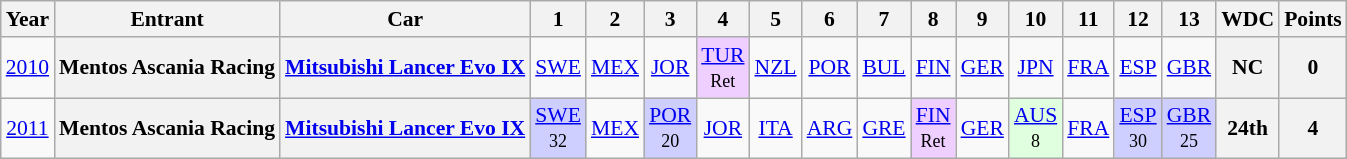<table class="wikitable" border="1" style="text-align:center; font-size:90%;">
<tr>
<th>Year</th>
<th>Entrant</th>
<th>Car</th>
<th>1</th>
<th>2</th>
<th>3</th>
<th>4</th>
<th>5</th>
<th>6</th>
<th>7</th>
<th>8</th>
<th>9</th>
<th>10</th>
<th>11</th>
<th>12</th>
<th>13</th>
<th>WDC</th>
<th>Points</th>
</tr>
<tr>
<td><a href='#'>2010</a></td>
<th>Mentos Ascania Racing</th>
<th><a href='#'>Mitsubishi Lancer Evo IX</a></th>
<td><a href='#'>SWE</a></td>
<td><a href='#'>MEX</a></td>
<td><a href='#'>JOR</a></td>
<td style="background:#EFCFFF;"><a href='#'>TUR</a><br><small>Ret</small></td>
<td><a href='#'>NZL</a></td>
<td><a href='#'>POR</a></td>
<td><a href='#'>BUL</a></td>
<td><a href='#'>FIN</a></td>
<td><a href='#'>GER</a></td>
<td><a href='#'>JPN</a></td>
<td><a href='#'>FRA</a></td>
<td><a href='#'>ESP</a></td>
<td><a href='#'>GBR</a></td>
<th>NC</th>
<th>0</th>
</tr>
<tr>
<td><a href='#'>2011</a></td>
<th>Mentos Ascania Racing</th>
<th><a href='#'>Mitsubishi Lancer Evo IX</a></th>
<td style="background:#CFCFFF;"><a href='#'>SWE</a><br><small>32</small></td>
<td><a href='#'>MEX</a></td>
<td style="background:#CFCFFF;"><a href='#'>POR</a><br><small>20</small></td>
<td><a href='#'>JOR</a></td>
<td><a href='#'>ITA</a></td>
<td><a href='#'>ARG</a></td>
<td><a href='#'>GRE</a></td>
<td style="background:#EFCFFF;"><a href='#'>FIN</a><br><small>Ret</small></td>
<td><a href='#'>GER</a></td>
<td style="background:#DFFFDF;"><a href='#'>AUS</a><br><small>8</small></td>
<td><a href='#'>FRA</a></td>
<td style="background:#CFCFFF;"><a href='#'>ESP</a><br><small>30</small></td>
<td style="background:#CFCFFF;"><a href='#'>GBR</a><br><small>25</small></td>
<th>24th</th>
<th>4</th>
</tr>
</table>
